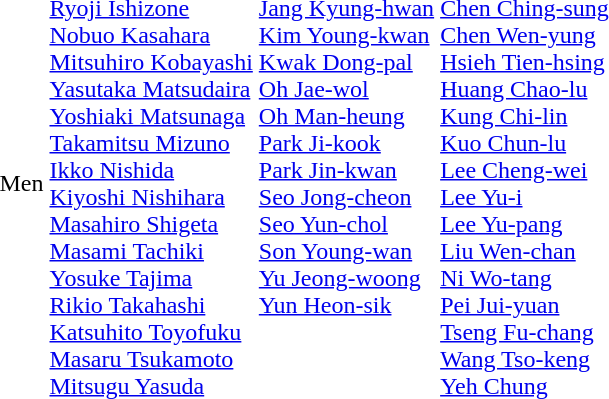<table>
<tr>
<td>Men<br></td>
<td valign=top><br><a href='#'>Ryoji Ishizone</a><br><a href='#'>Nobuo Kasahara</a><br><a href='#'>Mitsuhiro Kobayashi</a><br><a href='#'>Yasutaka Matsudaira</a><br><a href='#'>Yoshiaki Matsunaga</a><br><a href='#'>Takamitsu Mizuno</a><br><a href='#'>Ikko Nishida</a><br><a href='#'>Kiyoshi Nishihara</a><br><a href='#'>Masahiro Shigeta</a><br><a href='#'>Masami Tachiki</a><br><a href='#'>Yosuke Tajima</a><br><a href='#'>Rikio Takahashi</a><br><a href='#'>Katsuhito Toyofuku</a><br><a href='#'>Masaru Tsukamoto</a><br><a href='#'>Mitsugu Yasuda</a></td>
<td valign=top><br><a href='#'>Jang Kyung-hwan</a><br><a href='#'>Kim Young-kwan</a><br><a href='#'>Kwak Dong-pal</a><br><a href='#'>Oh Jae-wol</a><br><a href='#'>Oh Man-heung</a><br><a href='#'>Park Ji-kook</a><br><a href='#'>Park Jin-kwan</a><br><a href='#'>Seo Jong-cheon</a><br><a href='#'>Seo Yun-chol</a><br><a href='#'>Son Young-wan</a><br><a href='#'>Yu Jeong-woong</a><br><a href='#'>Yun Heon-sik</a></td>
<td><br><a href='#'>Chen Ching-sung</a><br><a href='#'>Chen Wen-yung</a><br><a href='#'>Hsieh Tien-hsing</a><br><a href='#'>Huang Chao-lu</a><br><a href='#'>Kung Chi-lin</a><br><a href='#'>Kuo Chun-lu</a><br><a href='#'>Lee Cheng-wei</a><br><a href='#'>Lee Yu-i</a><br><a href='#'>Lee Yu-pang</a><br><a href='#'>Liu Wen-chan</a><br><a href='#'>Ni Wo-tang</a><br><a href='#'>Pei Jui-yuan</a><br><a href='#'>Tseng Fu-chang</a><br><a href='#'>Wang Tso-keng</a><br><a href='#'>Yeh Chung</a></td>
</tr>
</table>
